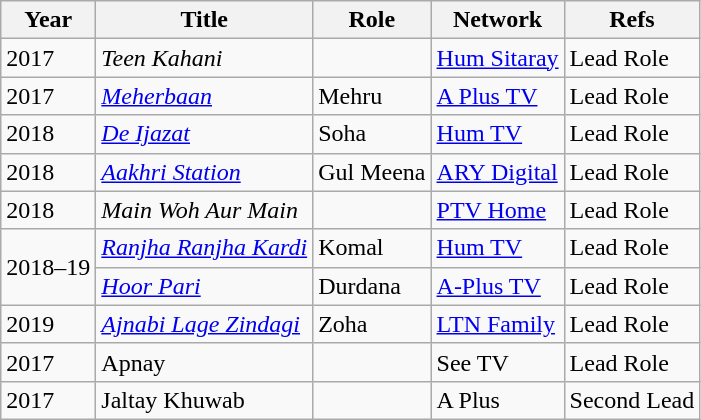<table class="wikitable">
<tr>
<th>Year</th>
<th>Title</th>
<th>Role</th>
<th>Network</th>
<th>Refs</th>
</tr>
<tr>
<td>2017</td>
<td><em>Teen Kahani</em></td>
<td></td>
<td><a href='#'>Hum Sitaray</a></td>
<td>Lead Role</td>
</tr>
<tr>
<td>2017</td>
<td><em><a href='#'>Meherbaan</a></em></td>
<td>Mehru</td>
<td><a href='#'>A Plus TV</a></td>
<td>Lead Role</td>
</tr>
<tr>
<td>2018</td>
<td><em><a href='#'>De Ijazat</a></em></td>
<td>Soha</td>
<td><a href='#'>Hum TV</a></td>
<td>Lead Role<br></td>
</tr>
<tr>
<td>2018</td>
<td><em><a href='#'>Aakhri Station</a></em></td>
<td>Gul Meena</td>
<td><a href='#'>ARY Digital</a></td>
<td>Lead Role</td>
</tr>
<tr>
<td>2018</td>
<td><em>Main Woh Aur Main</em></td>
<td></td>
<td><a href='#'>PTV Home</a></td>
<td>Lead Role</td>
</tr>
<tr>
<td rowspan=2>2018–19</td>
<td><em><a href='#'>Ranjha Ranjha Kardi</a></em></td>
<td>Komal</td>
<td><a href='#'>Hum TV</a></td>
<td>Lead Role</td>
</tr>
<tr>
<td><em><a href='#'>Hoor Pari</a></em></td>
<td>Durdana</td>
<td><a href='#'>A-Plus TV</a></td>
<td>Lead Role</td>
</tr>
<tr>
<td>2019</td>
<td><em><a href='#'>Ajnabi Lage Zindagi</a></em></td>
<td>Zoha</td>
<td><a href='#'>LTN Family</a></td>
<td>Lead Role</td>
</tr>
<tr>
<td>2017</td>
<td>Apnay</td>
<td></td>
<td>See TV</td>
<td>Lead Role</td>
</tr>
<tr>
<td>2017</td>
<td>Jaltay Khuwab</td>
<td></td>
<td>A Plus</td>
<td>Second Lead</td>
</tr>
</table>
